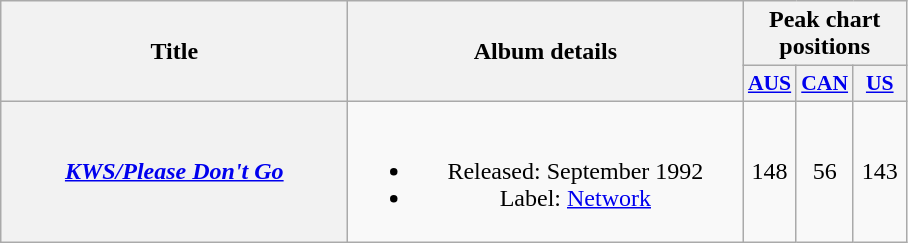<table class="wikitable plainrowheaders" style="text-align:center;">
<tr>
<th scope="col" rowspan="2" style="width:14em;">Title</th>
<th scope="col" rowspan="2" style="width:16em;">Album details</th>
<th scope="col" colspan="3">Peak chart positions</th>
</tr>
<tr>
<th style="width:2em;font-size:90%;"><a href='#'>AUS</a><br></th>
<th style="width:2em;font-size:90%;"><a href='#'>CAN</a><br></th>
<th style="width:2em;font-size:90%;"><a href='#'>US</a><br></th>
</tr>
<tr>
<th scope="row"><em><a href='#'>KWS/Please Don't Go</a></em></th>
<td><br><ul><li>Released: September 1992</li><li>Label: <a href='#'>Network</a></li></ul></td>
<td>148</td>
<td>56</td>
<td>143</td>
</tr>
</table>
